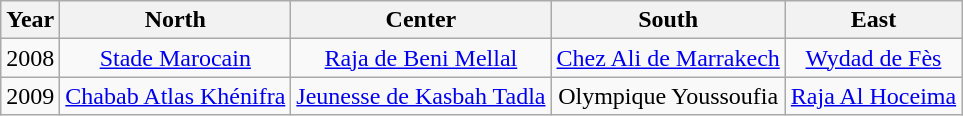<table class="wikitable" style="text-align:center; ">
<tr>
<th scope=col>Year</th>
<th scope=col>North</th>
<th scope=col>Center</th>
<th scope=col>South</th>
<th scope=col>East</th>
</tr>
<tr>
<td>2008</td>
<td><a href='#'>Stade Marocain</a></td>
<td><a href='#'>Raja de Beni Mellal</a></td>
<td><a href='#'>Chez Ali de Marrakech</a></td>
<td><a href='#'>Wydad de Fès</a></td>
</tr>
<tr>
<td>2009</td>
<td><a href='#'>Chabab Atlas Khénifra</a></td>
<td><a href='#'>Jeunesse de Kasbah Tadla</a></td>
<td>Olympique Youssoufia</td>
<td><a href='#'>Raja Al Hoceima</a></td>
</tr>
</table>
